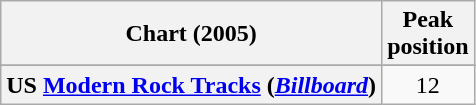<table class="wikitable sortable plainrowheaders" style="text-align:center">
<tr>
<th scope="col">Chart (2005)</th>
<th scope="col">Peak<br>position</th>
</tr>
<tr>
</tr>
<tr>
</tr>
<tr>
</tr>
<tr>
</tr>
<tr>
</tr>
<tr>
<th scope="row">US <a href='#'>Modern Rock Tracks</a> (<em><a href='#'>Billboard</a></em>)</th>
<td>12</td>
</tr>
</table>
